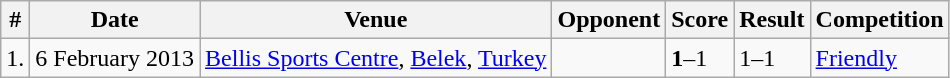<table class="wikitable">
<tr>
<th>#</th>
<th>Date</th>
<th>Venue</th>
<th>Opponent</th>
<th>Score</th>
<th>Result</th>
<th>Competition</th>
</tr>
<tr>
<td>1.</td>
<td>6 February 2013</td>
<td><a href='#'>Bellis Sports Centre</a>, <a href='#'>Belek</a>, <a href='#'>Turkey</a></td>
<td></td>
<td><strong>1</strong>–1</td>
<td>1–1</td>
<td><a href='#'>Friendly</a></td>
</tr>
</table>
